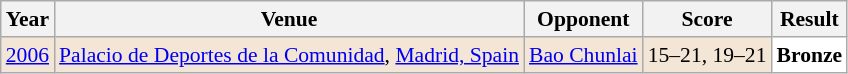<table class="sortable wikitable" style="font-size: 90%">
<tr>
<th>Year</th>
<th>Venue</th>
<th>Opponent</th>
<th>Score</th>
<th>Result</th>
</tr>
<tr style="background:#F3E6D7">
<td align="center"><a href='#'>2006</a></td>
<td align="left"><a href='#'>Palacio de Deportes de la Comunidad</a>, <a href='#'>Madrid, Spain</a></td>
<td align="left"> <a href='#'>Bao Chunlai</a></td>
<td align="left">15–21, 19–21</td>
<td style="text-align:left; background:white"> <strong>Bronze</strong></td>
</tr>
</table>
